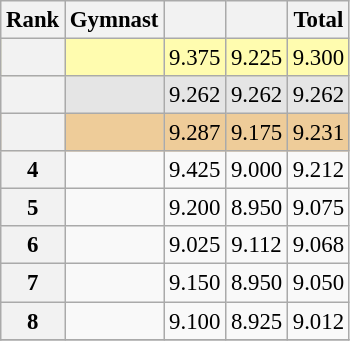<table class="wikitable sortable" style="text-align:center; font-size:95%">
<tr>
<th scope=col>Rank</th>
<th scope=col>Gymnast</th>
<th scope=col></th>
<th scope=col></th>
<th scope=col>Total</th>
</tr>
<tr bgcolor=fffcaf>
<th scope=row style="text-align:center"></th>
<td align=left></td>
<td>9.375</td>
<td>9.225</td>
<td>9.300</td>
</tr>
<tr bgcolor=e5e5e5>
<th scope=row style="text-align:center"></th>
<td align=left></td>
<td>9.262</td>
<td>9.262</td>
<td>9.262</td>
</tr>
<tr bgcolor=eecc99>
<th scope=row style="text-align:center"></th>
<td align=left></td>
<td>9.287</td>
<td>9.175</td>
<td>9.231</td>
</tr>
<tr>
<th scope=row style="text-align:center">4</th>
<td align=left></td>
<td>9.425</td>
<td>9.000</td>
<td>9.212</td>
</tr>
<tr>
<th scope=row style="text-align:center">5</th>
<td align=left></td>
<td>9.200</td>
<td>8.950</td>
<td>9.075</td>
</tr>
<tr>
<th scope=row style="text-align:center">6</th>
<td align=left></td>
<td>9.025</td>
<td>9.112</td>
<td>9.068</td>
</tr>
<tr>
<th scope=row style="text-align:center">7</th>
<td align=left></td>
<td>9.150</td>
<td>8.950</td>
<td>9.050</td>
</tr>
<tr>
<th scope=row style="text-align:center">8</th>
<td align=left></td>
<td>9.100</td>
<td>8.925</td>
<td>9.012</td>
</tr>
<tr>
</tr>
</table>
